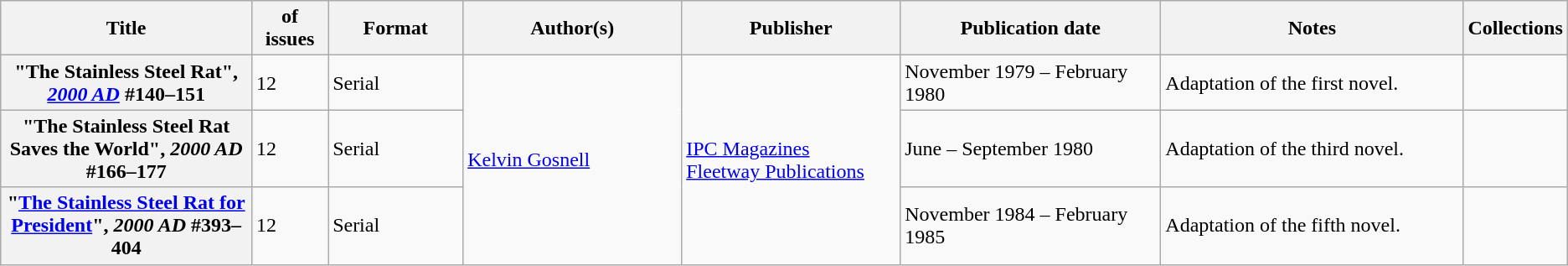<table class="wikitable">
<tr>
<th>Title</th>
<th style="width:40pt"> of issues</th>
<th style="width:75pt">Format</th>
<th style="width:125pt">Author(s)</th>
<th style="width:125pt">Publisher</th>
<th style="width:150pt">Publication date</th>
<th style="width:175pt">Notes</th>
<th>Collections</th>
</tr>
<tr>
<th>"The Stainless Steel Rat", <em><a href='#'>2000 AD</a></em> #140–151</th>
<td>12</td>
<td>Serial</td>
<td rowspan="3"><a href='#'>Kelvin Gosnell</a></td>
<td rowspan="3"><a href='#'>IPC Magazines</a> <br> <a href='#'>Fleetway Publications</a></td>
<td>November 1979 – February 1980</td>
<td>Adaptation of the first novel.</td>
<td></td>
</tr>
<tr>
<th>"The Stainless Steel Rat Saves the World", <em>2000 AD</em> #166–177</th>
<td>12</td>
<td>Serial</td>
<td>June – September 1980</td>
<td>Adaptation of the third novel.</td>
<td></td>
</tr>
<tr>
<th>"<a href='#'>The Stainless Steel Rat for President</a>", <em>2000 AD</em> #393–404</th>
<td>12</td>
<td>Serial</td>
<td>November 1984 – February 1985</td>
<td>Adaptation of the fifth novel.</td>
<td></td>
</tr>
</table>
